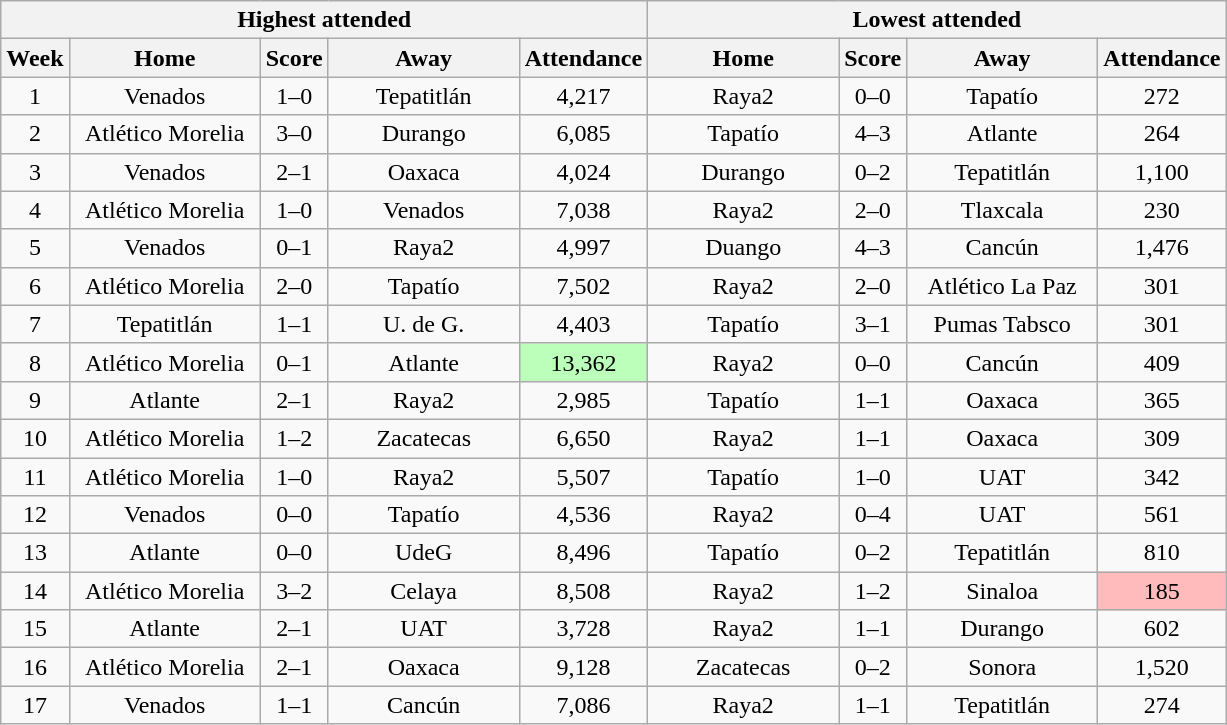<table class="wikitable" style="text-align:center">
<tr>
<th colspan=5>Highest attended</th>
<th colspan=4>Lowest attended</th>
</tr>
<tr>
<th>Week</th>
<th class="unsortable" width=120>Home</th>
<th>Score</th>
<th class="unsortable" width=120>Away</th>
<th>Attendance</th>
<th class="unsortable" width=120>Home</th>
<th>Score</th>
<th class="unsortable" width=120>Away</th>
<th>Attendance</th>
</tr>
<tr>
<td>1</td>
<td>Venados</td>
<td>1–0</td>
<td>Tepatitlán</td>
<td>4,217</td>
<td>Raya2</td>
<td>0–0</td>
<td>Tapatío</td>
<td>272</td>
</tr>
<tr>
<td>2</td>
<td>Atlético Morelia</td>
<td>3–0</td>
<td>Durango</td>
<td>6,085</td>
<td>Tapatío</td>
<td>4–3</td>
<td>Atlante</td>
<td>264</td>
</tr>
<tr>
<td>3</td>
<td>Venados</td>
<td>2–1</td>
<td>Oaxaca</td>
<td>4,024</td>
<td>Durango</td>
<td>0–2</td>
<td>Tepatitlán</td>
<td>1,100</td>
</tr>
<tr>
<td>4</td>
<td>Atlético Morelia</td>
<td>1–0</td>
<td>Venados</td>
<td>7,038</td>
<td>Raya2</td>
<td>2–0</td>
<td>Tlaxcala</td>
<td>230</td>
</tr>
<tr>
<td>5</td>
<td>Venados</td>
<td>0–1</td>
<td>Raya2</td>
<td>4,997</td>
<td>Duango</td>
<td>4–3</td>
<td>Cancún</td>
<td>1,476</td>
</tr>
<tr>
<td>6</td>
<td>Atlético Morelia</td>
<td>2–0</td>
<td>Tapatío</td>
<td>7,502</td>
<td>Raya2</td>
<td>2–0</td>
<td>Atlético La Paz</td>
<td>301</td>
</tr>
<tr>
<td>7</td>
<td>Tepatitlán</td>
<td>1–1</td>
<td>U. de G.</td>
<td>4,403</td>
<td>Tapatío</td>
<td>3–1</td>
<td>Pumas Tabsco</td>
<td>301</td>
</tr>
<tr>
<td>8</td>
<td>Atlético Morelia</td>
<td>0–1</td>
<td>Atlante</td>
<td bgcolor=BBFFBB>13,362</td>
<td>Raya2</td>
<td>0–0</td>
<td>Cancún</td>
<td>409</td>
</tr>
<tr>
<td>9</td>
<td>Atlante</td>
<td>2–1</td>
<td>Raya2</td>
<td>2,985</td>
<td>Tapatío</td>
<td>1–1</td>
<td>Oaxaca</td>
<td>365</td>
</tr>
<tr>
<td>10</td>
<td>Atlético Morelia</td>
<td>1–2</td>
<td>Zacatecas</td>
<td>6,650</td>
<td>Raya2</td>
<td>1–1</td>
<td>Oaxaca</td>
<td>309</td>
</tr>
<tr>
<td>11</td>
<td>Atlético Morelia</td>
<td>1–0</td>
<td>Raya2</td>
<td>5,507</td>
<td>Tapatío</td>
<td>1–0</td>
<td>UAT</td>
<td>342</td>
</tr>
<tr>
<td>12</td>
<td>Venados</td>
<td>0–0</td>
<td>Tapatío</td>
<td>4,536</td>
<td>Raya2</td>
<td>0–4</td>
<td>UAT</td>
<td>561</td>
</tr>
<tr>
<td>13</td>
<td>Atlante</td>
<td>0–0</td>
<td>UdeG</td>
<td>8,496</td>
<td>Tapatío</td>
<td>0–2</td>
<td>Tepatitlán</td>
<td>810</td>
</tr>
<tr>
<td>14</td>
<td>Atlético Morelia</td>
<td>3–2</td>
<td>Celaya</td>
<td>8,508</td>
<td>Raya2</td>
<td>1–2</td>
<td>Sinaloa</td>
<td bgcolor=FFBBBB>185</td>
</tr>
<tr>
<td>15</td>
<td>Atlante</td>
<td>2–1</td>
<td>UAT</td>
<td>3,728</td>
<td>Raya2</td>
<td>1–1</td>
<td>Durango</td>
<td>602</td>
</tr>
<tr>
<td>16</td>
<td>Atlético Morelia</td>
<td>2–1</td>
<td>Oaxaca</td>
<td>9,128</td>
<td>Zacatecas</td>
<td>0–2</td>
<td>Sonora</td>
<td>1,520</td>
</tr>
<tr>
<td>17</td>
<td>Venados</td>
<td>1–1</td>
<td>Cancún</td>
<td>7,086</td>
<td>Raya2</td>
<td>1–1</td>
<td>Tepatitlán</td>
<td>274</td>
</tr>
</table>
